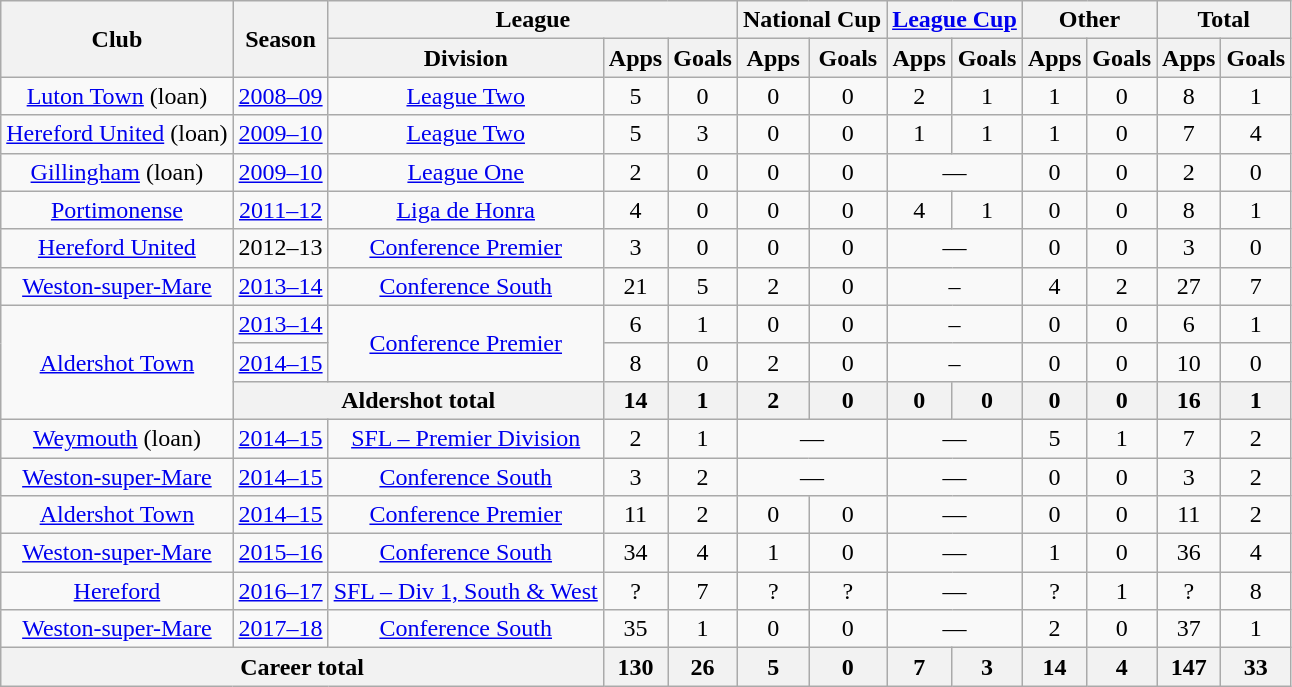<table class="wikitable" style="text-align:center">
<tr>
<th rowspan="2">Club</th>
<th rowspan="2">Season</th>
<th colspan="3">League</th>
<th colspan="2">National Cup</th>
<th colspan="2"><a href='#'>League Cup</a></th>
<th colspan="2">Other</th>
<th colspan="2">Total</th>
</tr>
<tr>
<th>Division</th>
<th>Apps</th>
<th>Goals</th>
<th>Apps</th>
<th>Goals</th>
<th>Apps</th>
<th>Goals</th>
<th>Apps</th>
<th>Goals</th>
<th>Apps</th>
<th>Goals</th>
</tr>
<tr>
<td><a href='#'>Luton Town</a> (loan)</td>
<td><a href='#'>2008–09</a></td>
<td><a href='#'>League Two</a></td>
<td>5</td>
<td>0</td>
<td>0</td>
<td>0</td>
<td>2</td>
<td>1</td>
<td>1</td>
<td>0</td>
<td>8</td>
<td>1</td>
</tr>
<tr>
<td><a href='#'>Hereford United</a> (loan)</td>
<td><a href='#'>2009–10</a></td>
<td><a href='#'>League Two</a></td>
<td>5</td>
<td>3</td>
<td>0</td>
<td>0</td>
<td>1</td>
<td>1</td>
<td>1</td>
<td>0</td>
<td>7</td>
<td>4</td>
</tr>
<tr>
<td><a href='#'>Gillingham</a> (loan)</td>
<td><a href='#'>2009–10</a></td>
<td><a href='#'>League One</a></td>
<td>2</td>
<td>0</td>
<td>0</td>
<td>0</td>
<td colspan="2">—</td>
<td>0</td>
<td>0</td>
<td>2</td>
<td>0</td>
</tr>
<tr>
<td><a href='#'>Portimonense</a></td>
<td><a href='#'>2011–12</a></td>
<td><a href='#'>Liga de Honra</a></td>
<td>4</td>
<td>0</td>
<td>0</td>
<td>0</td>
<td>4</td>
<td>1</td>
<td>0</td>
<td>0</td>
<td>8</td>
<td>1</td>
</tr>
<tr>
<td><a href='#'>Hereford United</a></td>
<td>2012–13</td>
<td><a href='#'>Conference Premier</a></td>
<td>3</td>
<td>0</td>
<td>0</td>
<td>0</td>
<td colspan="2">—</td>
<td>0</td>
<td>0</td>
<td>3</td>
<td>0</td>
</tr>
<tr>
<td><a href='#'>Weston-super-Mare</a></td>
<td><a href='#'>2013–14</a></td>
<td><a href='#'>Conference South</a></td>
<td>21</td>
<td>5</td>
<td>2</td>
<td>0</td>
<td colspan="2">–</td>
<td>4</td>
<td>2</td>
<td>27</td>
<td>7</td>
</tr>
<tr>
<td rowspan="3"><a href='#'>Aldershot Town</a></td>
<td><a href='#'>2013–14</a></td>
<td rowspan="2"><a href='#'>Conference Premier</a></td>
<td>6</td>
<td>1</td>
<td>0</td>
<td>0</td>
<td colspan="2">–</td>
<td>0</td>
<td>0</td>
<td>6</td>
<td>1</td>
</tr>
<tr>
<td><a href='#'>2014–15</a></td>
<td>8</td>
<td>0</td>
<td>2</td>
<td>0</td>
<td colspan="2">–</td>
<td>0</td>
<td>0</td>
<td>10</td>
<td>0</td>
</tr>
<tr>
<th colspan="2">Aldershot total</th>
<th>14</th>
<th>1</th>
<th>2</th>
<th>0</th>
<th>0</th>
<th>0</th>
<th>0</th>
<th>0</th>
<th>16</th>
<th>1</th>
</tr>
<tr>
<td><a href='#'>Weymouth</a> (loan)</td>
<td><a href='#'>2014–15</a></td>
<td><a href='#'>SFL – Premier Division</a></td>
<td>2</td>
<td>1</td>
<td colspan="2">—</td>
<td colspan="2">—</td>
<td>5</td>
<td>1</td>
<td>7</td>
<td>2</td>
</tr>
<tr>
<td><a href='#'>Weston-super-Mare</a></td>
<td><a href='#'>2014–15</a></td>
<td><a href='#'>Conference South</a></td>
<td>3</td>
<td>2</td>
<td colspan="2">—</td>
<td colspan="2">—</td>
<td>0</td>
<td>0</td>
<td>3</td>
<td>2</td>
</tr>
<tr>
<td><a href='#'>Aldershot Town</a></td>
<td><a href='#'>2014–15</a></td>
<td><a href='#'>Conference Premier</a></td>
<td>11</td>
<td>2</td>
<td>0</td>
<td>0</td>
<td colspan="2">—</td>
<td>0</td>
<td>0</td>
<td>11</td>
<td>2</td>
</tr>
<tr>
<td><a href='#'>Weston-super-Mare</a></td>
<td><a href='#'>2015–16</a></td>
<td><a href='#'>Conference South</a></td>
<td>34</td>
<td>4</td>
<td>1</td>
<td>0</td>
<td colspan="2">—</td>
<td>1</td>
<td>0</td>
<td>36</td>
<td>4</td>
</tr>
<tr>
<td><a href='#'>Hereford</a></td>
<td><a href='#'>2016–17</a></td>
<td><a href='#'>SFL – Div 1, South & West</a></td>
<td>?</td>
<td>7</td>
<td>?</td>
<td>?</td>
<td colspan="2">—</td>
<td>?</td>
<td>1</td>
<td>?</td>
<td>8</td>
</tr>
<tr>
<td><a href='#'>Weston-super-Mare</a></td>
<td><a href='#'>2017–18</a></td>
<td><a href='#'>Conference South</a></td>
<td>35</td>
<td>1</td>
<td>0</td>
<td>0</td>
<td colspan="2">—</td>
<td>2</td>
<td>0</td>
<td>37</td>
<td>1</td>
</tr>
<tr>
<th colspan="3">Career total</th>
<th>130</th>
<th>26</th>
<th>5</th>
<th>0</th>
<th>7</th>
<th>3</th>
<th>14</th>
<th>4</th>
<th>147</th>
<th>33</th>
</tr>
</table>
